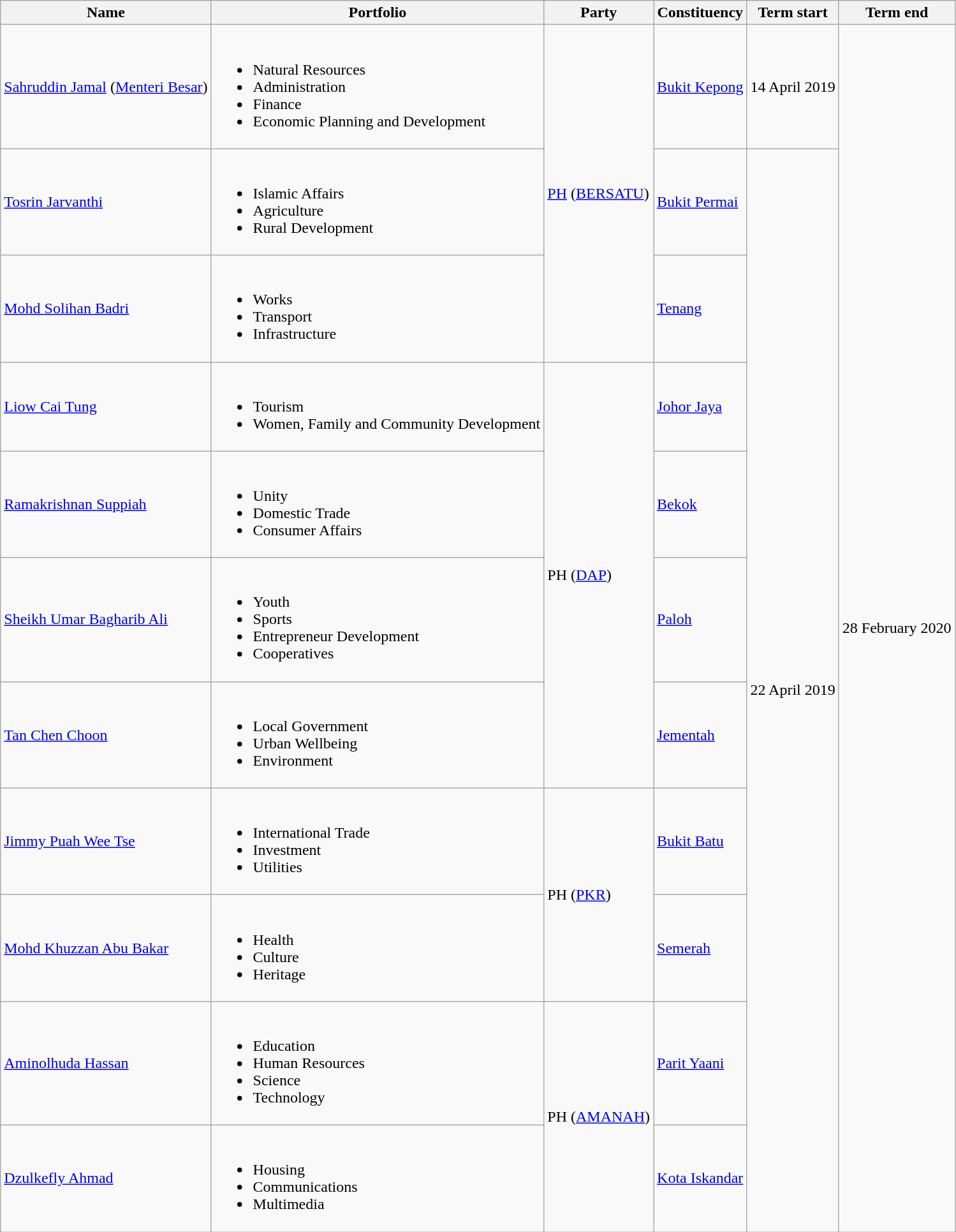<table class="wikitable">
<tr>
<th>Name</th>
<th>Portfolio</th>
<th>Party</th>
<th>Constituency</th>
<th>Term start</th>
<th>Term end</th>
</tr>
<tr>
<td><a href='#'>Sahruddin Jamal</a> (<a href='#'>Menteri Besar</a>)</td>
<td><br><ul><li>Natural Resources</li><li>Administration</li><li>Finance</li><li>Economic Planning and Development</li></ul></td>
<td rowspan="3"><a href='#'>PH</a> (<a href='#'>BERSATU</a>)</td>
<td><a href='#'>Bukit Kepong</a></td>
<td>14 April 2019</td>
<td rowspan="11">28 February 2020</td>
</tr>
<tr>
<td><a href='#'>Tosrin Jarvanthi</a></td>
<td><br><ul><li>Islamic Affairs</li><li>Agriculture</li><li>Rural Development</li></ul></td>
<td><a href='#'>Bukit Permai</a></td>
<td rowspan="10">22 April 2019</td>
</tr>
<tr>
<td><a href='#'>Mohd Solihan Badri</a></td>
<td><br><ul><li>Works</li><li>Transport</li><li>Infrastructure</li></ul></td>
<td><a href='#'>Tenang</a></td>
</tr>
<tr>
<td><a href='#'>Liow Cai Tung</a></td>
<td><br><ul><li>Tourism</li><li>Women, Family and Community Development</li></ul></td>
<td rowspan="4">PH (<a href='#'>DAP</a>)</td>
<td><a href='#'>Johor Jaya</a></td>
</tr>
<tr>
<td><a href='#'>Ramakrishnan Suppiah</a></td>
<td><br><ul><li>Unity</li><li>Domestic Trade</li><li>Consumer Affairs</li></ul></td>
<td><a href='#'>Bekok</a></td>
</tr>
<tr>
<td><a href='#'>Sheikh Umar Bagharib Ali</a></td>
<td><br><ul><li>Youth</li><li>Sports</li><li>Entrepreneur Development</li><li>Cooperatives</li></ul></td>
<td><a href='#'>Paloh</a></td>
</tr>
<tr>
<td><a href='#'>Tan Chen Choon</a></td>
<td><br><ul><li>Local Government</li><li>Urban Wellbeing</li><li>Environment</li></ul></td>
<td><a href='#'>Jementah</a></td>
</tr>
<tr>
<td><a href='#'>Jimmy Puah Wee Tse</a></td>
<td><br><ul><li>International Trade</li><li>Investment</li><li>Utilities</li></ul></td>
<td rowspan="2">PH (<a href='#'>PKR</a>)</td>
<td><a href='#'>Bukit Batu</a></td>
</tr>
<tr>
<td><a href='#'>Mohd Khuzzan Abu Bakar</a></td>
<td><br><ul><li>Health</li><li>Culture</li><li>Heritage</li></ul></td>
<td><a href='#'>Semerah</a></td>
</tr>
<tr>
<td><a href='#'>Aminolhuda Hassan</a></td>
<td><br><ul><li>Education</li><li>Human Resources</li><li>Science</li><li>Technology</li></ul></td>
<td rowspan="2">PH (<a href='#'>AMANAH</a>)</td>
<td><a href='#'>Parit Yaani</a></td>
</tr>
<tr>
<td><a href='#'>Dzulkefly Ahmad</a></td>
<td><br><ul><li>Housing</li><li>Communications</li><li>Multimedia</li></ul></td>
<td><a href='#'>Kota Iskandar</a></td>
</tr>
</table>
